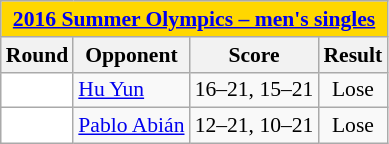<table class="wikitable" style="font-size: 90%; text-align: center;">
<tr>
<th colspan="4" style="background:gold;"><a href='#'>2016 Summer Olympics – men's singles</a></th>
</tr>
<tr>
<th>Round</th>
<th>Opponent</th>
<th>Score</th>
<th>Result</th>
</tr>
<tr>
<td style="text-align:left; background:white"></td>
<td align="left"> <a href='#'>Hu Yun</a></td>
<td align="left">16–21, 15–21</td>
<td align="center">Lose</td>
</tr>
<tr>
<td style="text-align:left; background:white"></td>
<td align="left"> <a href='#'>Pablo Abián</a></td>
<td align="left">12–21, 10–21</td>
<td align="center">Lose</td>
</tr>
</table>
